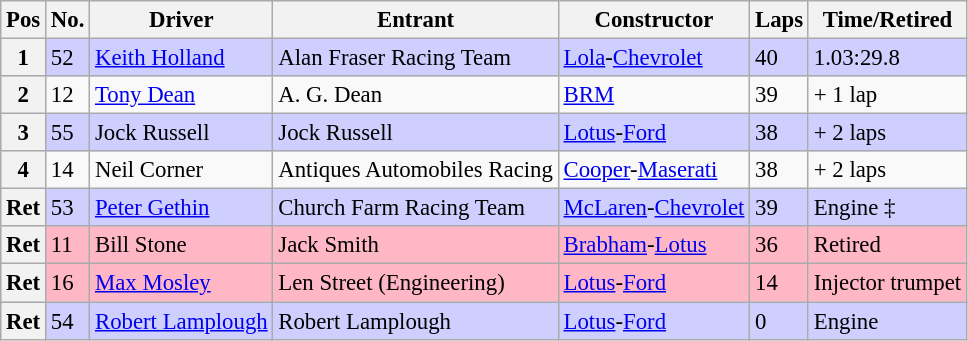<table class="wikitable" style="font-size: 95%;">
<tr>
<th>Pos</th>
<th>No.</th>
<th>Driver</th>
<th>Entrant</th>
<th>Constructor</th>
<th>Laps</th>
<th>Time/Retired</th>
</tr>
<tr style="background-color: #CFCFFF">
<th>1</th>
<td>52</td>
<td> <a href='#'>Keith Holland</a></td>
<td>Alan Fraser Racing Team</td>
<td><a href='#'>Lola</a>-<a href='#'>Chevrolet</a></td>
<td>40</td>
<td>1.03:29.8</td>
</tr>
<tr>
<th>2</th>
<td>12</td>
<td> <a href='#'>Tony Dean</a></td>
<td>A. G. Dean</td>
<td><a href='#'>BRM</a></td>
<td>39</td>
<td>+ 1 lap</td>
</tr>
<tr style="background-color: #CFCFFF">
<th>3</th>
<td>55</td>
<td> Jock Russell</td>
<td>Jock Russell</td>
<td><a href='#'>Lotus</a>-<a href='#'>Ford</a></td>
<td>38</td>
<td>+ 2 laps</td>
</tr>
<tr>
<th>4</th>
<td>14</td>
<td> Neil Corner</td>
<td>Antiques Automobiles Racing</td>
<td><a href='#'>Cooper</a>-<a href='#'>Maserati</a></td>
<td>38</td>
<td>+ 2 laps</td>
</tr>
<tr style="background-color: #CFCFFF">
<th>Ret</th>
<td>53</td>
<td> <a href='#'>Peter Gethin</a></td>
<td>Church Farm Racing Team</td>
<td><a href='#'>McLaren</a>-<a href='#'>Chevrolet</a></td>
<td>39</td>
<td>Engine ‡</td>
</tr>
<tr style="background-color: #FFB7C5">
<th>Ret</th>
<td>11</td>
<td> Bill Stone</td>
<td>Jack Smith</td>
<td><a href='#'>Brabham</a>-<a href='#'>Lotus</a></td>
<td>36</td>
<td>Retired</td>
</tr>
<tr style="background-color: #FFB7C5">
<th>Ret</th>
<td>16</td>
<td> <a href='#'>Max Mosley</a></td>
<td>Len Street (Engineering)</td>
<td><a href='#'>Lotus</a>-<a href='#'>Ford</a></td>
<td>14</td>
<td>Injector trumpet</td>
</tr>
<tr style="background-color: #CFCFFF">
<th>Ret</th>
<td>54</td>
<td> <a href='#'>Robert Lamplough</a></td>
<td>Robert Lamplough</td>
<td><a href='#'>Lotus</a>-<a href='#'>Ford</a></td>
<td>0</td>
<td>Engine</td>
</tr>
</table>
